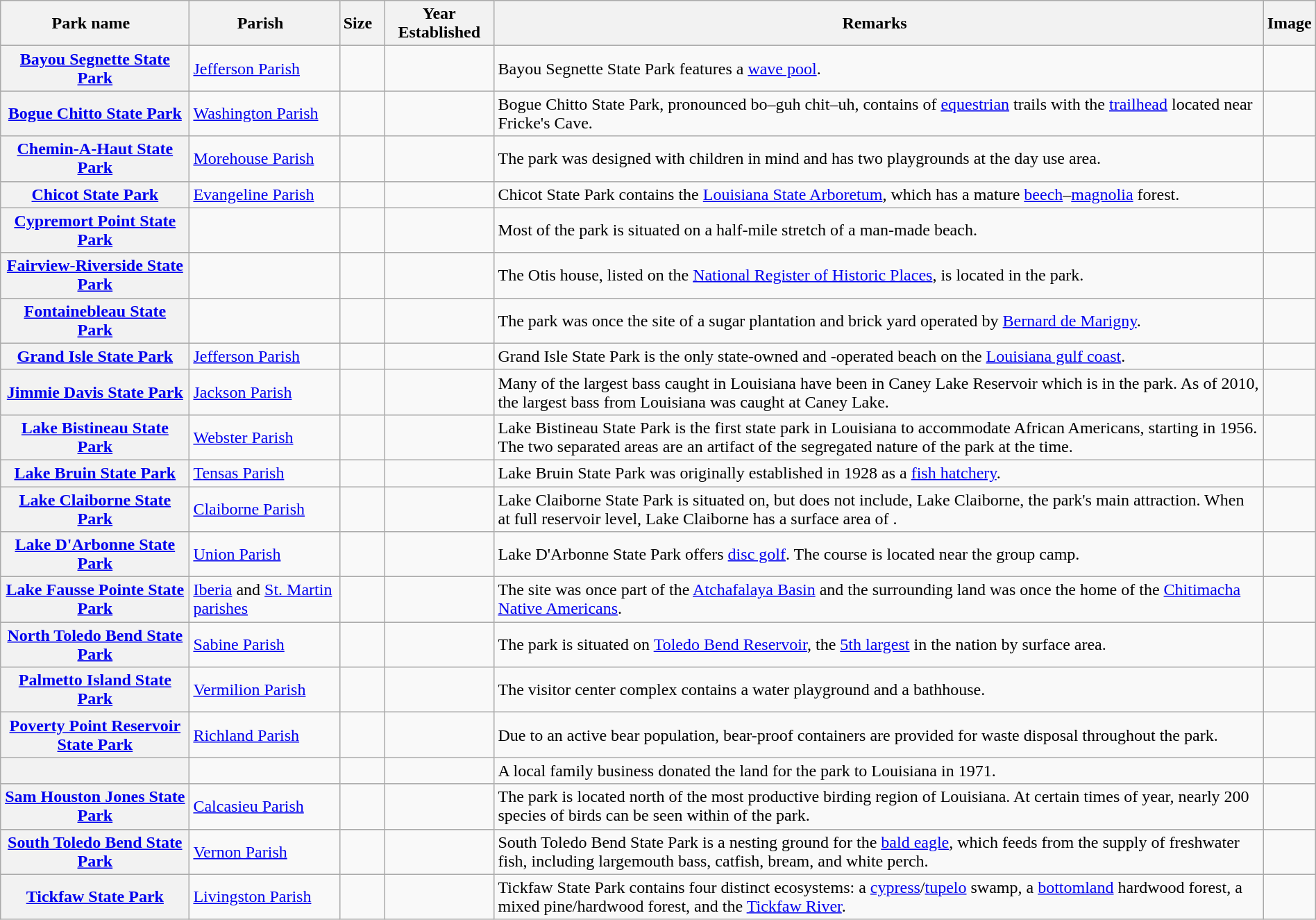<table class="wikitable sortable plainrowheaders" border="1" style="width:100%">
<tr>
<th scope="col"  width="*"><strong>Park name</strong>  </th>
<th scope="col"  width="*"><strong>Parish</strong>  </th>
<th scope="col"  width="*"><strong>Size</strong>  </th>
<th scope="col"  width="*">Year Established</th>
<th scope="col"  width="*" class="unsortable" width="45%"><strong>Remarks</strong>  </th>
<th scope="col"  width="*" class="unsortable">Image</th>
</tr>
<tr>
<th scope="row"><a href='#'>Bayou Segnette State Park</a></th>
<td><a href='#'>Jefferson Parish</a></td>
<td> </td>
<td></td>
<td>Bayou Segnette State Park features a <a href='#'>wave pool</a>.</td>
<td></td>
</tr>
<tr>
<th scope="row"><a href='#'>Bogue Chitto State Park</a></th>
<td><a href='#'>Washington Parish</a></td>
<td> </td>
<td></td>
<td>Bogue Chitto State Park, pronounced bo–guh chit–uh, contains  of <a href='#'>equestrian</a> trails with the <a href='#'>trailhead</a> located near Fricke's Cave.</td>
<td></td>
</tr>
<tr>
<th scope="row"><a href='#'>Chemin-A-Haut State Park</a></th>
<td><a href='#'>Morehouse Parish</a></td>
<td> </td>
<td></td>
<td>The park was designed with children in mind and has two playgrounds at the day use area.</td>
<td></td>
</tr>
<tr>
<th scope="row"><a href='#'>Chicot State Park</a></th>
<td><a href='#'>Evangeline Parish</a></td>
<td> </td>
<td></td>
<td>Chicot State Park contains the <a href='#'>Louisiana State Arboretum</a>, which has a mature <a href='#'>beech</a>–<a href='#'>magnolia</a> forest.</td>
<td></td>
</tr>
<tr>
<th scope="row"><a href='#'>Cypremort Point State Park</a></th>
<td></td>
<td> </td>
<td></td>
<td>Most of the park is situated on a half-mile stretch of a man-made beach.</td>
<td></td>
</tr>
<tr>
<th scope="row"><a href='#'>Fairview-Riverside State Park</a></th>
<td></td>
<td> </td>
<td></td>
<td>The Otis house, listed on the <a href='#'>National Register of Historic Places</a>, is located in the park.</td>
<td></td>
</tr>
<tr>
<th scope="row"><a href='#'>Fontainebleau State Park</a></th>
<td></td>
<td> </td>
<td></td>
<td>The park was once the site of a sugar plantation and brick yard operated by <a href='#'>Bernard de Marigny</a>.</td>
<td></td>
</tr>
<tr>
<th scope="row"><a href='#'>Grand Isle State Park</a></th>
<td><a href='#'>Jefferson Parish</a></td>
<td> </td>
<td></td>
<td>Grand Isle State Park is the only state-owned and -operated beach on the <a href='#'>Louisiana gulf coast</a>.</td>
<td></td>
</tr>
<tr>
<th scope="row"><a href='#'>Jimmie Davis State Park</a></th>
<td><a href='#'>Jackson Parish</a></td>
<td> </td>
<td></td>
<td>Many of the largest bass caught in Louisiana have been in Caney Lake Reservoir which is in the park. As of 2010, the largest bass from Louisiana was caught at Caney Lake.</td>
<td></td>
</tr>
<tr>
<th scope="row"><a href='#'>Lake Bistineau State Park</a></th>
<td><a href='#'>Webster Parish</a></td>
<td> </td>
<td></td>
<td>Lake Bistineau State Park is the first state park in Louisiana to accommodate African Americans, starting in 1956.  The two separated areas are an artifact of the segregated nature of the park at the time.</td>
<td></td>
</tr>
<tr>
<th scope="row"><a href='#'>Lake Bruin State Park</a></th>
<td><a href='#'>Tensas Parish</a></td>
<td> </td>
<td></td>
<td>Lake Bruin State Park was originally established in 1928 as a <a href='#'>fish hatchery</a>.</td>
<td></td>
</tr>
<tr>
<th scope="row"><a href='#'>Lake Claiborne State Park</a></th>
<td><a href='#'>Claiborne Parish</a></td>
<td> </td>
<td></td>
<td>Lake Claiborne State Park is situated on, but does not include, Lake Claiborne, the park's main attraction.  When at full reservoir level, Lake Claiborne has a surface area of  .</td>
<td></td>
</tr>
<tr>
<th scope="row"><a href='#'>Lake D'Arbonne State Park</a></th>
<td><a href='#'>Union Parish</a></td>
<td> </td>
<td></td>
<td>Lake D'Arbonne State Park offers <a href='#'>disc golf</a>.  The course is located near the group camp.</td>
<td></td>
</tr>
<tr>
<th scope="row"><a href='#'>Lake Fausse Pointe State Park</a></th>
<td><a href='#'>Iberia</a> and <a href='#'>St. Martin parishes</a></td>
<td> </td>
<td></td>
<td>The site was once part of the <a href='#'>Atchafalaya Basin</a> and the surrounding land was once the home of the <a href='#'>Chitimacha Native Americans</a>.</td>
<td></td>
</tr>
<tr>
<th scope="row"><a href='#'>North Toledo Bend State Park</a></th>
<td><a href='#'>Sabine Parish</a></td>
<td> </td>
<td></td>
<td>The park is situated on <a href='#'>Toledo Bend Reservoir</a>, the <a href='#'>5th largest</a> in the nation by surface area.</td>
<td></td>
</tr>
<tr>
<th scope="row"><a href='#'>Palmetto Island State Park</a></th>
<td><a href='#'>Vermilion Parish</a></td>
<td> </td>
<td></td>
<td>The visitor center complex contains a water playground and a bathhouse.</td>
<td></td>
</tr>
<tr>
<th scope="row"><a href='#'>Poverty Point Reservoir State Park</a></th>
<td><a href='#'>Richland Parish</a></td>
<td> </td>
<td></td>
<td>Due to an active bear population, bear-proof containers are provided for waste disposal throughout the park.</td>
<td></td>
</tr>
<tr>
<th scope="row"></th>
<td></td>
<td> </td>
<td></td>
<td>A local family business donated the land for the park to Louisiana in 1971.</td>
<td></td>
</tr>
<tr>
<th scope="row"><a href='#'>Sam Houston Jones State Park</a></th>
<td><a href='#'>Calcasieu Parish</a></td>
<td> </td>
<td></td>
<td>The park is located north of the most productive birding region of Louisiana.  At certain times of year, nearly 200 species of birds can be seen within  of the park.</td>
<td></td>
</tr>
<tr>
<th scope="row"><a href='#'>South Toledo Bend State Park</a></th>
<td><a href='#'>Vernon Parish</a></td>
<td> </td>
<td></td>
<td>South Toledo Bend State Park is a nesting ground for the <a href='#'>bald eagle</a>, which feeds from the supply of freshwater fish, including largemouth bass, catfish, bream, and white perch.</td>
<td></td>
</tr>
<tr>
<th scope="row"><a href='#'>Tickfaw State Park</a></th>
<td><a href='#'>Livingston Parish</a></td>
<td> </td>
<td></td>
<td>Tickfaw State Park contains four distinct ecosystems:  a <a href='#'>cypress</a>/<a href='#'>tupelo</a> swamp, a <a href='#'>bottomland</a> hardwood forest, a mixed pine/hardwood forest, and the <a href='#'>Tickfaw River</a>.</td>
<td></td>
</tr>
</table>
